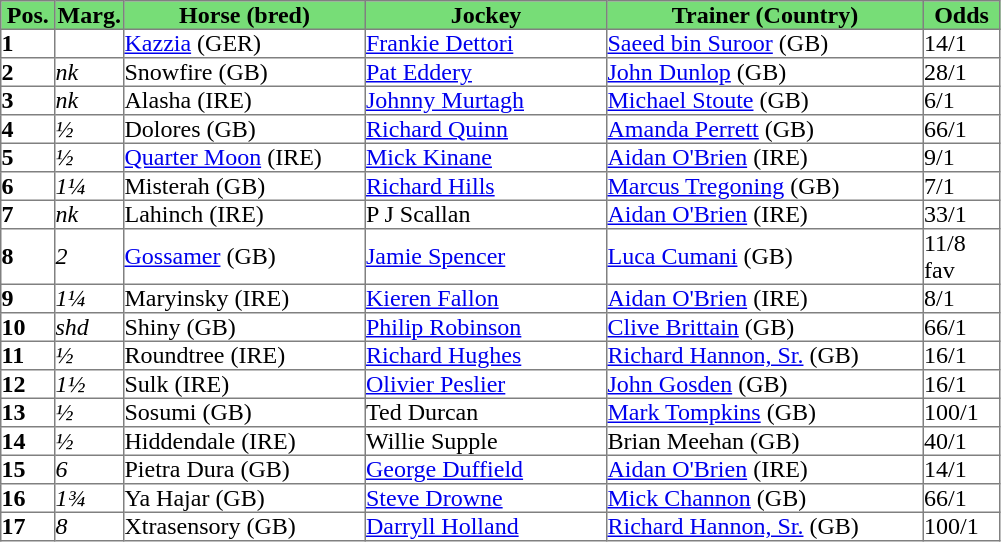<table class = "sortable" | border="1" cellpadding="0" style="border-collapse: collapse;">
<tr style="background:#7d7; text-align:center;">
<th style="width:35px;"><strong>Pos.</strong></th>
<th style="width:45px;"><strong>Marg.</strong></th>
<th style="width:160px;"><strong>Horse (bred)</strong></th>
<th style="width:160px;"><strong>Jockey</strong></th>
<th style="width:210px;"><strong>Trainer (Country)</strong></th>
<th style="width:50px;"><strong>Odds</strong></th>
</tr>
<tr>
<td><strong>1</strong></td>
<td></td>
<td><a href='#'>Kazzia</a> (GER)</td>
<td><a href='#'>Frankie Dettori</a></td>
<td><a href='#'>Saeed bin Suroor</a> (GB)</td>
<td>14/1</td>
</tr>
<tr>
<td><strong>2</strong></td>
<td><em>nk</em></td>
<td>Snowfire (GB)</td>
<td><a href='#'>Pat Eddery</a></td>
<td><a href='#'>John Dunlop</a> (GB)</td>
<td>28/1</td>
</tr>
<tr>
<td><strong>3</strong></td>
<td><em>nk</em></td>
<td>Alasha (IRE)</td>
<td><a href='#'>Johnny Murtagh</a></td>
<td><a href='#'>Michael Stoute</a> (GB)</td>
<td>6/1</td>
</tr>
<tr>
<td><strong>4</strong></td>
<td><em>½</em></td>
<td>Dolores (GB)</td>
<td><a href='#'>Richard Quinn</a></td>
<td><a href='#'>Amanda Perrett</a> (GB)</td>
<td>66/1</td>
</tr>
<tr>
<td><strong>5</strong></td>
<td><em>½</em></td>
<td><a href='#'>Quarter Moon</a> (IRE)</td>
<td><a href='#'>Mick Kinane</a></td>
<td><a href='#'>Aidan O'Brien</a> (IRE)</td>
<td>9/1</td>
</tr>
<tr>
<td><strong>6</strong></td>
<td><em>1¼</em></td>
<td>Misterah (GB)</td>
<td><a href='#'>Richard Hills</a></td>
<td><a href='#'>Marcus Tregoning</a> (GB)</td>
<td>7/1</td>
</tr>
<tr>
<td><strong>7</strong></td>
<td><em>nk</em></td>
<td>Lahinch (IRE)</td>
<td>P J Scallan</td>
<td><a href='#'>Aidan O'Brien</a> (IRE)</td>
<td>33/1</td>
</tr>
<tr>
<td><strong>8</strong></td>
<td><em>2</em></td>
<td><a href='#'>Gossamer</a> (GB)</td>
<td><a href='#'>Jamie Spencer</a></td>
<td><a href='#'>Luca Cumani</a> (GB)</td>
<td>11/8 fav</td>
</tr>
<tr>
<td><strong>9</strong></td>
<td><em>1¼</em></td>
<td>Maryinsky (IRE)</td>
<td><a href='#'>Kieren Fallon</a></td>
<td><a href='#'>Aidan O'Brien</a> (IRE)</td>
<td>8/1</td>
</tr>
<tr>
<td><strong>10</strong></td>
<td><em>shd</em></td>
<td>Shiny (GB)</td>
<td><a href='#'>Philip Robinson</a></td>
<td><a href='#'>Clive Brittain</a> (GB)</td>
<td>66/1</td>
</tr>
<tr>
<td><strong>11</strong></td>
<td><em>½</em></td>
<td>Roundtree (IRE)</td>
<td><a href='#'>Richard Hughes</a></td>
<td><a href='#'>Richard Hannon, Sr.</a> (GB)</td>
<td>16/1</td>
</tr>
<tr>
<td><strong>12</strong></td>
<td><em>1½</em></td>
<td>Sulk (IRE)</td>
<td><a href='#'>Olivier Peslier</a></td>
<td><a href='#'>John Gosden</a> (GB)</td>
<td>16/1</td>
</tr>
<tr>
<td><strong>13</strong></td>
<td><em>½</em></td>
<td>Sosumi (GB)</td>
<td>Ted Durcan</td>
<td><a href='#'>Mark Tompkins</a> (GB)</td>
<td>100/1</td>
</tr>
<tr>
<td><strong>14</strong></td>
<td><em>½</em></td>
<td>Hiddendale (IRE)</td>
<td>Willie Supple</td>
<td>Brian Meehan (GB)</td>
<td>40/1</td>
</tr>
<tr>
<td><strong>15</strong></td>
<td><em>6</em></td>
<td>Pietra Dura (GB)</td>
<td><a href='#'>George Duffield</a></td>
<td><a href='#'>Aidan O'Brien</a> (IRE)</td>
<td>14/1</td>
</tr>
<tr>
<td><strong>16</strong></td>
<td><em>1¾</em></td>
<td>Ya Hajar (GB)</td>
<td><a href='#'>Steve Drowne</a></td>
<td><a href='#'>Mick Channon</a> (GB)</td>
<td>66/1</td>
</tr>
<tr>
<td><strong>17</strong></td>
<td><em>8</em></td>
<td>Xtrasensory (GB)</td>
<td><a href='#'>Darryll Holland</a></td>
<td><a href='#'>Richard Hannon, Sr.</a> (GB)</td>
<td>100/1</td>
</tr>
</table>
